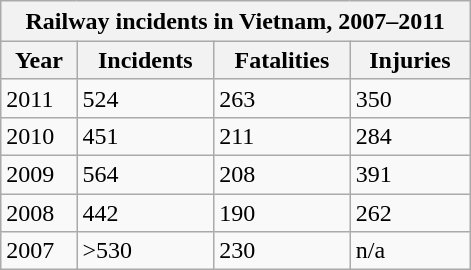<table class="wikitable">
<tr>
<th colspan=4; style="padding: 4px 16px">Railway incidents in Vietnam, 2007–2011</th>
</tr>
<tr>
<th>Year</th>
<th>Incidents</th>
<th>Fatalities</th>
<th>Injuries</th>
</tr>
<tr>
<td>2011</td>
<td>524</td>
<td>263</td>
<td>350</td>
</tr>
<tr>
<td>2010</td>
<td>451</td>
<td>211</td>
<td>284</td>
</tr>
<tr>
<td>2009</td>
<td>564</td>
<td>208</td>
<td>391</td>
</tr>
<tr>
<td>2008</td>
<td>442</td>
<td>190</td>
<td>262</td>
</tr>
<tr>
<td>2007</td>
<td>>530</td>
<td>230</td>
<td>n/a</td>
</tr>
</table>
